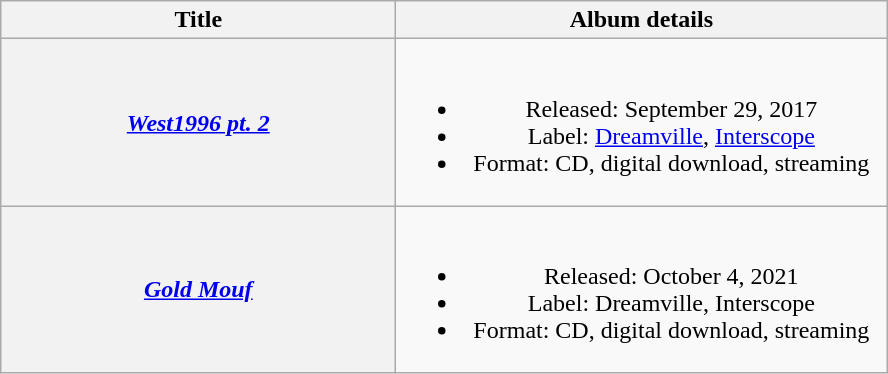<table class="wikitable plainrowheaders" style="text-align:center;">
<tr>
<th scope="col" rowspan="1" style="width:16em;">Title</th>
<th scope="col" rowspan="1" style="width:20em;">Album details</th>
</tr>
<tr>
<th scope="row"><em><a href='#'>West1996 pt. 2</a></em></th>
<td><br><ul><li>Released: September 29, 2017</li><li>Label: <a href='#'>Dreamville</a>, <a href='#'>Interscope</a></li><li>Format: CD, digital download, streaming</li></ul></td>
</tr>
<tr>
<th scope="row"><em><a href='#'>Gold Mouf</a></em></th>
<td><br><ul><li>Released: October 4, 2021</li><li>Label: Dreamville, Interscope</li><li>Format: CD, digital download, streaming</li></ul></td>
</tr>
</table>
